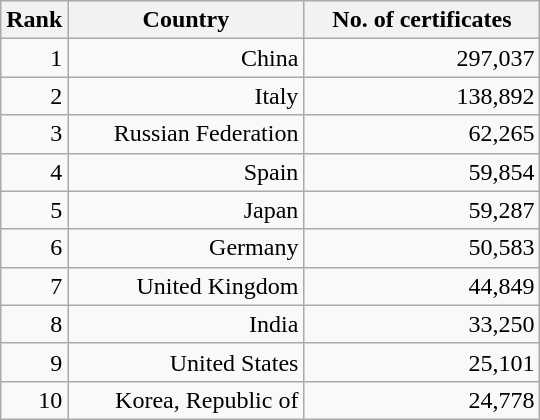<table class="wikitable" style="text-align:right">
<tr>
<th scope="col" style="width:15px;">Rank</th>
<th scope="col" style="width:150px;">Country</th>
<th scope="col" style="width:150px;">No. of certificates</th>
</tr>
<tr>
<td>1</td>
<td>China</td>
<td>297,037</td>
</tr>
<tr>
<td>2</td>
<td>Italy</td>
<td>138,892</td>
</tr>
<tr>
<td>3</td>
<td>Russian Federation</td>
<td>62,265</td>
</tr>
<tr>
<td>4</td>
<td>Spain</td>
<td>59,854</td>
</tr>
<tr>
<td>5</td>
<td>Japan</td>
<td>59,287</td>
</tr>
<tr>
<td>6</td>
<td>Germany</td>
<td>50,583</td>
</tr>
<tr>
<td>7</td>
<td>United Kingdom</td>
<td>44,849</td>
</tr>
<tr>
<td>8</td>
<td>India</td>
<td>33,250</td>
</tr>
<tr>
<td>9</td>
<td>United States</td>
<td>25,101</td>
</tr>
<tr>
<td>10</td>
<td>Korea, Republic of</td>
<td>24,778</td>
</tr>
</table>
